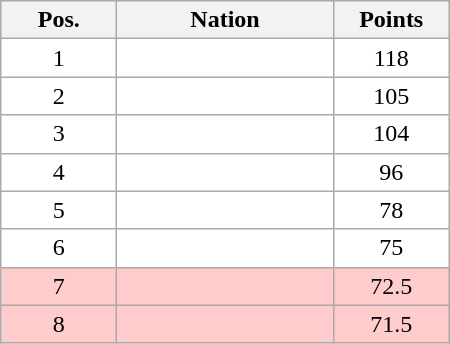<table class="wikitable gauche" cellspacing="1" style="width:300px;">
<tr style="background:#efefef; text-align:center;">
<th style="width:70px;">Pos.</th>
<th>Nation</th>
<th style="width:70px;">Points</th>
</tr>
<tr style="vertical-align:top; text-align:center; background:#fff;">
<td>1</td>
<td style="text-align:left;"></td>
<td>118</td>
</tr>
<tr style="vertical-align:top; text-align:center; background:#fff;">
<td>2</td>
<td style="text-align:left;"></td>
<td>105</td>
</tr>
<tr style="vertical-align:top; text-align:center; background:#fff;">
<td>3</td>
<td style="text-align:left;"></td>
<td>104</td>
</tr>
<tr style="vertical-align:top; text-align:center; background:#fff;">
<td>4</td>
<td style="text-align:left;"></td>
<td>96</td>
</tr>
<tr style="vertical-align:top; text-align:center; background:#fff;">
<td>5</td>
<td style="text-align:left;"></td>
<td>78</td>
</tr>
<tr style="vertical-align:top; text-align:center; background:#fff;">
<td>6</td>
<td style="text-align:left;"></td>
<td>75</td>
</tr>
<tr style="vertical-align:top; text-align:center; background:#ffcccc;">
<td>7</td>
<td style="text-align:left;"></td>
<td>72.5</td>
</tr>
<tr style="vertical-align:top; text-align:center; background:#ffcccc;">
<td>8</td>
<td style="text-align:left;"></td>
<td>71.5</td>
</tr>
</table>
